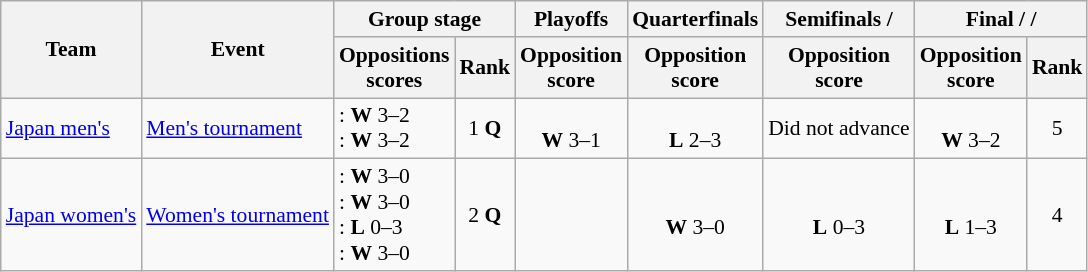<table class=wikitable style="font-size:90%; text-align:center;">
<tr>
<th rowspan=2>Team</th>
<th rowspan=2>Event</th>
<th colspan=2>Group stage</th>
<th>Playoffs</th>
<th>Quarterfinals</th>
<th>Semifinals / </th>
<th colspan=2>Final /  / </th>
</tr>
<tr>
<th>Oppositions<br> scores</th>
<th>Rank</th>
<th>Opposition<br> score</th>
<th>Opposition<br> score</th>
<th>Opposition<br> score</th>
<th>Opposition<br> score</th>
<th>Rank</th>
</tr>
<tr>
<td style="text-align:left"><a href='#'>Japan men's</a></td>
<td style="text-align:left"><a href='#'>Men's tournament</a></td>
<td style="text-align:left">: <strong>W</strong> 3–2<br>: <strong>W</strong> 3–2</td>
<td>1 <strong>Q</strong></td>
<td><br><strong>W</strong> 3–1</td>
<td><br><strong>L</strong> 2–3</td>
<td>Did not advance</td>
<td><br><strong>W</strong> 3–2</td>
<td>5</td>
</tr>
<tr>
<td style="text-align:left"><a href='#'>Japan women's</a></td>
<td style="text-align:left"><a href='#'>Women's tournament</a></td>
<td style="text-align:left">: <strong>W</strong> 3–0<br>: <strong>W</strong> 3–0<br>: <strong>L</strong> 0–3<br>: <strong>W</strong> 3–0</td>
<td>2 <strong>Q</strong></td>
<td></td>
<td><br><strong>W</strong> 3–0</td>
<td><br><strong>L</strong> 0–3</td>
<td><br><strong>L</strong> 1–3</td>
<td>4</td>
</tr>
</table>
